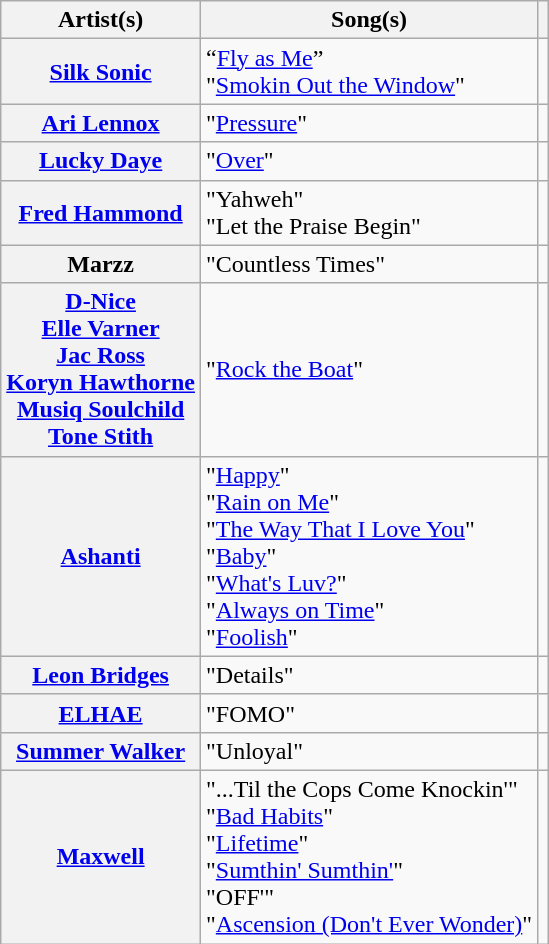<table class="wikitable plainrowheaders">
<tr>
<th scope="col">Artist(s)</th>
<th scope="col">Song(s)</th>
<th scope="col"></th>
</tr>
<tr>
<th scope="row"><a href='#'>Silk Sonic</a></th>
<td>“<a href='#'>Fly as Me</a>” <br> "<a href='#'>Smokin Out the Window</a>"</td>
<td align="center"></td>
</tr>
<tr>
<th scope="row"><a href='#'>Ari Lennox</a></th>
<td>"<a href='#'>Pressure</a>"</td>
<td align="center"></td>
</tr>
<tr>
<th scope="row"><a href='#'>Lucky Daye</a></th>
<td>"<a href='#'>Over</a>"</td>
<td align="center"></td>
</tr>
<tr>
<th scope="row"><a href='#'>Fred Hammond</a></th>
<td>"Yahweh" <br> "Let the Praise Begin"</td>
<td align="center"></td>
</tr>
<tr>
<th scope="row">Marzz </th>
<td>"Countless Times"</td>
<td align="center"></td>
</tr>
<tr>
<th scope="row"><a href='#'>D-Nice</a> <br> <a href='#'>Elle Varner</a> <br> <a href='#'>Jac Ross</a> <br> <a href='#'>Koryn Hawthorne</a> <br> <a href='#'>Musiq Soulchild</a> <br> <a href='#'>Tone Stith</a></th>
<td>"<a href='#'>Rock the Boat</a>" </td>
<td align="center"></td>
</tr>
<tr>
<th scope="row"><a href='#'>Ashanti</a> </th>
<td>"<a href='#'>Happy</a>" <br> "<a href='#'>Rain on Me</a>" <br> "<a href='#'>The Way That I Love You</a>" <br> "<a href='#'>Baby</a>" <br> "<a href='#'>What's Luv?</a>"  <br> "<a href='#'>Always on Time</a>"  <br> "<a href='#'>Foolish</a>"</td>
<td align="center"></td>
</tr>
<tr>
<th scope="row"><a href='#'>Leon Bridges</a></th>
<td>"Details"</td>
<td align="center"></td>
</tr>
<tr>
<th scope="row"><a href='#'>ELHAE</a> </th>
<td>"FOMO"</td>
<td align="center"></td>
</tr>
<tr>
<th scope="row"><a href='#'>Summer Walker</a></th>
<td>"Unloyal" </td>
<td align="center"></td>
</tr>
<tr>
<th scope="row"><a href='#'>Maxwell</a> </th>
<td>"...Til the Cops Come Knockin'" <br> "<a href='#'>Bad Habits</a>" <br> "<a href='#'>Lifetime</a>" <br> "<a href='#'>Sumthin' Sumthin'</a>" <br> "OFF'" <br> "<a href='#'>Ascension (Don't Ever Wonder)</a>"</td>
<td align="center"></td>
</tr>
</table>
